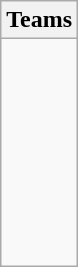<table class="wikitable">
<tr>
<th>Teams</th>
</tr>
<tr>
<td><br><br>
<br>
<br>
<br>
<br>
<br>
<br>
</td>
</tr>
</table>
